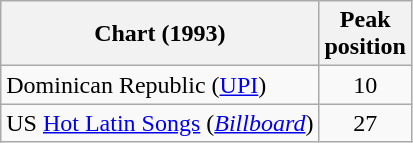<table class="wikitable sortable">
<tr>
<th>Chart (1993)</th>
<th>Peak<br>position</th>
</tr>
<tr>
<td>Dominican Republic (<a href='#'>UPI</a>)</td>
<td align="center">10</td>
</tr>
<tr>
<td>US <a href='#'>Hot Latin Songs</a> (<a href='#'><em>Billboard</em></a>)</td>
<td align="center">27</td>
</tr>
</table>
